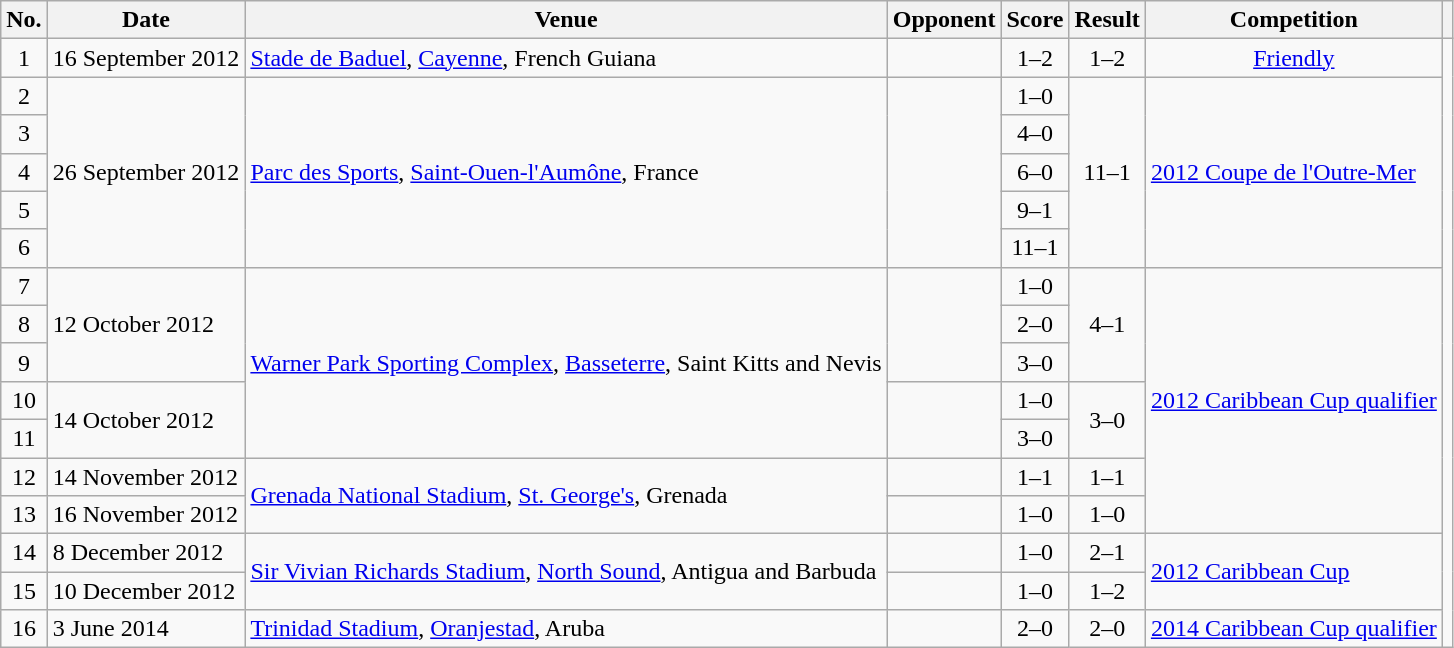<table class="wikitable sortable" style="text-align:center;">
<tr>
<th scope="col">No.</th>
<th scope="col">Date</th>
<th scope="col">Venue</th>
<th scope="col">Opponent</th>
<th scope="col">Score</th>
<th scope="col">Result</th>
<th scope="col">Competition</th>
<th scope="col" class="unsortable"></th>
</tr>
<tr>
<td>1</td>
<td style="text-align:left;">16 September 2012</td>
<td style="text-align:left;"><a href='#'>Stade de Baduel</a>, <a href='#'>Cayenne</a>, French Guiana</td>
<td style="text-align:left;"></td>
<td>1–2</td>
<td>1–2</td>
<td><a href='#'>Friendly</a></td>
</tr>
<tr>
<td>2</td>
<td rowspan=5 style="text-align:left;">26 September 2012</td>
<td rowspan=5 style="text-align:left;"><a href='#'>Parc des Sports</a>, <a href='#'>Saint-Ouen-l'Aumône</a>, France</td>
<td rowspan=5 style="text-align:left;"></td>
<td>1–0</td>
<td rowspan=5>11–1</td>
<td rowspan=5 style="text-align:left;"><a href='#'>2012 Coupe de l'Outre-Mer</a></td>
</tr>
<tr>
<td>3</td>
<td>4–0</td>
</tr>
<tr>
<td>4</td>
<td>6–0</td>
</tr>
<tr>
<td>5</td>
<td>9–1</td>
</tr>
<tr>
<td>6</td>
<td>11–1</td>
</tr>
<tr>
<td>7</td>
<td rowspan=3 style="text-align:left;">12 October 2012</td>
<td rowspan=5 style="text-align:left;"><a href='#'>Warner Park Sporting Complex</a>, <a href='#'>Basseterre</a>, Saint Kitts and Nevis</td>
<td rowspan=3 style="text-align:left;"></td>
<td>1–0</td>
<td rowspan=3>4–1</td>
<td rowspan=7 style="text-align:left;"><a href='#'>2012 Caribbean Cup qualifier</a></td>
</tr>
<tr>
<td>8</td>
<td>2–0</td>
</tr>
<tr>
<td>9</td>
<td>3–0</td>
</tr>
<tr>
<td>10</td>
<td rowspan=2 style="text-align:left;">14 October 2012</td>
<td rowspan=2 style="text-align:left;"></td>
<td>1–0</td>
<td rowspan=2>3–0</td>
</tr>
<tr>
<td>11</td>
<td>3–0</td>
</tr>
<tr>
<td>12</td>
<td style="text-align:left;">14 November 2012</td>
<td rowspan=2 style="text-align:left;"><a href='#'>Grenada National Stadium</a>, <a href='#'>St. George's</a>, Grenada</td>
<td style="text-align:left;"></td>
<td>1–1</td>
<td>1–1</td>
</tr>
<tr>
<td>13</td>
<td style="text-align:left;">16 November 2012</td>
<td style="text-align:left;"></td>
<td>1–0</td>
<td>1–0</td>
</tr>
<tr>
<td>14</td>
<td style="text-align:left;">8 December 2012</td>
<td rowspan=2 style="text-align:left;"><a href='#'>Sir Vivian Richards Stadium</a>, <a href='#'>North Sound</a>, Antigua and Barbuda</td>
<td style="text-align:left;"></td>
<td>1–0</td>
<td>2–1</td>
<td rowspan=2 style="text-align:left;"><a href='#'>2012 Caribbean Cup</a></td>
</tr>
<tr>
<td>15</td>
<td style="text-align:left;">10 December 2012</td>
<td style="text-align:left;"></td>
<td>1–0</td>
<td>1–2</td>
</tr>
<tr>
<td>16</td>
<td style="text-align:left;">3 June 2014</td>
<td style="text-align:left;"><a href='#'>Trinidad Stadium</a>, <a href='#'>Oranjestad</a>, Aruba</td>
<td style="text-align:left;"></td>
<td>2–0</td>
<td>2–0</td>
<td style="text-align:left;"><a href='#'>2014 Caribbean Cup qualifier</a></td>
</tr>
</table>
